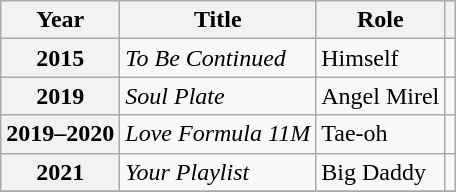<table class="wikitable  plainrowheaders">
<tr>
<th scope="col">Year</th>
<th scope="col">Title</th>
<th scope="col">Role</th>
<th scope="col" class="unsortable"></th>
</tr>
<tr>
<th scope="row">2015</th>
<td><em>To Be Continued</em></td>
<td>Himself</td>
<td style="text-align:center"></td>
</tr>
<tr>
<th scope="row">2019</th>
<td><em>Soul Plate</em></td>
<td>Angel Mirel</td>
<td style="text-align:center"></td>
</tr>
<tr>
<th scope="row">2019–2020</th>
<td><em>Love Formula 11M</em></td>
<td>Tae-oh</td>
<td style="text-align:center"></td>
</tr>
<tr>
<th scope="row">2021</th>
<td><em>Your Playlist</em></td>
<td>Big Daddy</td>
<td style="text-align:center"></td>
</tr>
<tr>
</tr>
</table>
